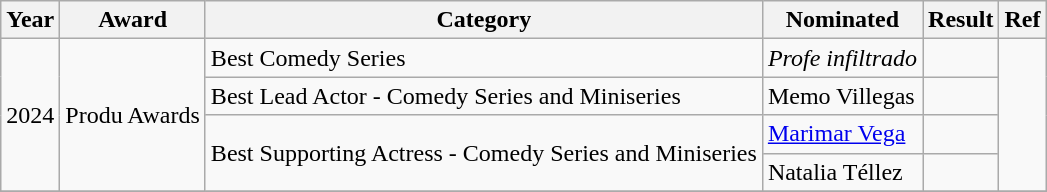<table class="wikitable plainrowheaders">
<tr>
<th scope="col">Year</th>
<th scope="col">Award</th>
<th scope="col">Category</th>
<th scope="col">Nominated</th>
<th scope="col">Result</th>
<th scope="col">Ref</th>
</tr>
<tr>
<td rowspan="4">2024</td>
<td rowspan="4">Produ Awards</td>
<td>Best Comedy Series</td>
<td><em>Profe infiltrado</em></td>
<td></td>
<td align="center" rowspan="4"></td>
</tr>
<tr>
<td>Best Lead Actor - Comedy Series and Miniseries</td>
<td>Memo Villegas</td>
<td></td>
</tr>
<tr>
<td rowspan=2>Best Supporting Actress - Comedy Series and Miniseries</td>
<td><a href='#'>Marimar Vega</a></td>
<td></td>
</tr>
<tr>
<td>Natalia Téllez</td>
<td></td>
</tr>
<tr>
</tr>
</table>
